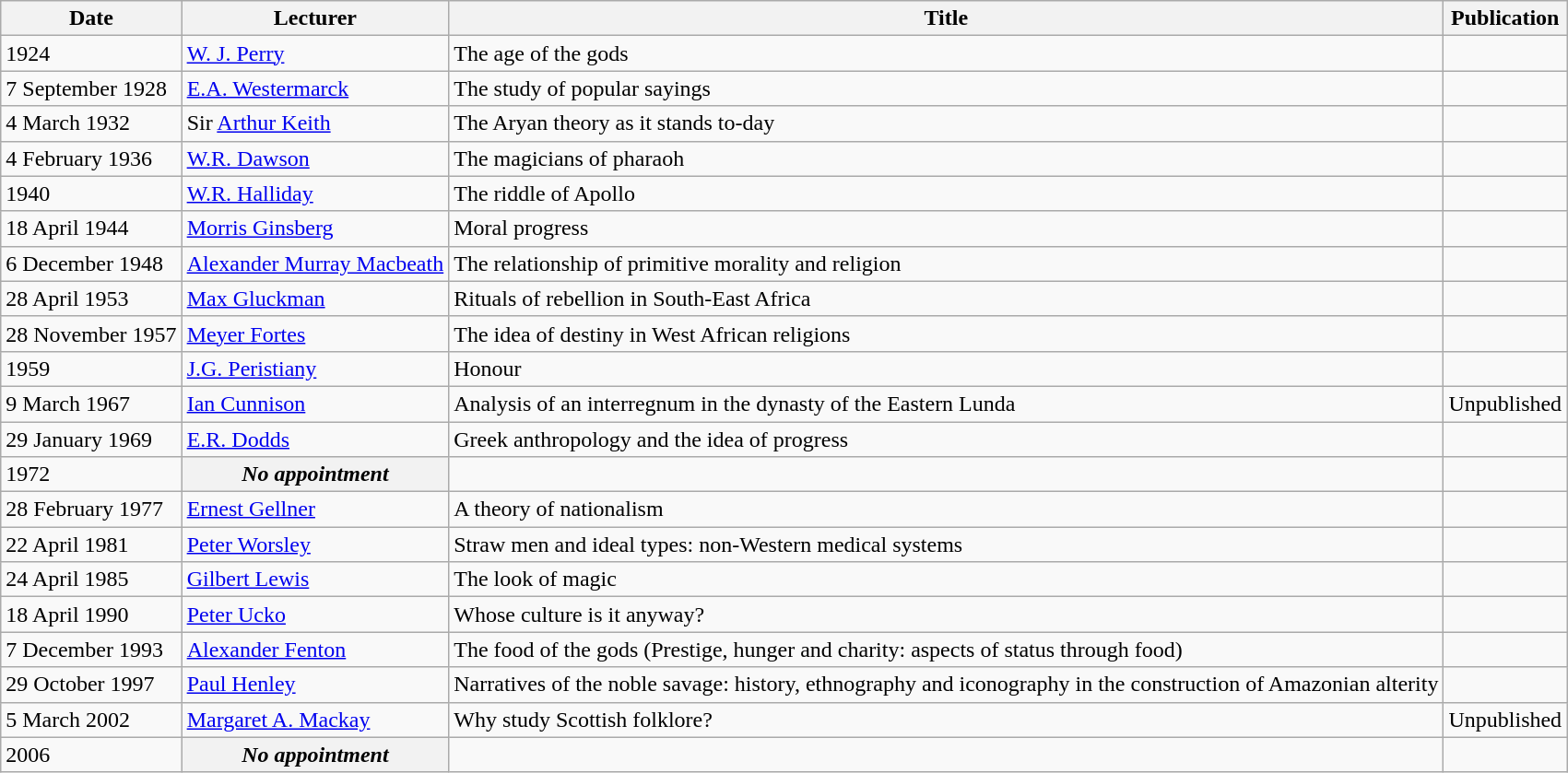<table class="wikitable">
<tr>
<th>Date</th>
<th>Lecturer</th>
<th>Title</th>
<th>Publication</th>
</tr>
<tr>
<td>1924</td>
<td><a href='#'>W. J. Perry</a></td>
<td>The age of the gods</td>
<td></td>
</tr>
<tr>
<td>7 September 1928</td>
<td><a href='#'>E.A. Westermarck</a></td>
<td>The study of popular sayings</td>
<td></td>
</tr>
<tr>
<td>4 March 1932</td>
<td>Sir <a href='#'>Arthur Keith</a></td>
<td>The Aryan theory as it stands to-day</td>
<td></td>
</tr>
<tr>
<td>4 February 1936</td>
<td><a href='#'>W.R. Dawson</a></td>
<td>The magicians of pharaoh</td>
<td></td>
</tr>
<tr>
<td>1940</td>
<td><a href='#'>W.R. Halliday</a></td>
<td>The riddle of Apollo</td>
<td></td>
</tr>
<tr>
<td>18 April 1944</td>
<td><a href='#'>Morris Ginsberg</a></td>
<td>Moral progress</td>
<td></td>
</tr>
<tr>
<td>6 December 1948</td>
<td><a href='#'>Alexander Murray Macbeath</a></td>
<td>The relationship of primitive morality and religion</td>
<td></td>
</tr>
<tr>
<td>28 April 1953</td>
<td><a href='#'>Max Gluckman</a></td>
<td>Rituals of rebellion in South-East Africa</td>
<td></td>
</tr>
<tr>
<td>28 November 1957</td>
<td><a href='#'>Meyer Fortes</a></td>
<td>The idea of destiny in West African religions</td>
<td></td>
</tr>
<tr>
<td>1959</td>
<td><a href='#'>J.G. Peristiany</a></td>
<td>Honour</td>
<td></td>
</tr>
<tr>
<td>9 March 1967</td>
<td><a href='#'>Ian Cunnison</a></td>
<td>Analysis of an interregnum in the dynasty of the Eastern Lunda</td>
<td>Unpublished</td>
</tr>
<tr>
<td>29 January 1969</td>
<td><a href='#'>E.R. Dodds</a></td>
<td>Greek anthropology and the idea of progress</td>
<td></td>
</tr>
<tr>
<td>1972</td>
<th><em>No appointment</em></th>
<td></td>
<td></td>
</tr>
<tr>
<td>28 February 1977</td>
<td><a href='#'>Ernest Gellner</a></td>
<td>A theory of nationalism</td>
<td></td>
</tr>
<tr>
<td>22 April 1981</td>
<td><a href='#'>Peter Worsley</a></td>
<td>Straw men and ideal types: non-Western medical systems</td>
<td></td>
</tr>
<tr>
<td>24 April 1985</td>
<td><a href='#'>Gilbert Lewis</a></td>
<td>The look of magic</td>
<td></td>
</tr>
<tr>
<td>18 April 1990</td>
<td><a href='#'>Peter Ucko</a></td>
<td>Whose culture is it anyway?</td>
<td></td>
</tr>
<tr>
<td>7 December 1993</td>
<td><a href='#'>Alexander Fenton</a></td>
<td>The food of the gods (Prestige, hunger and charity: aspects of status through food)</td>
<td></td>
</tr>
<tr>
<td>29 October 1997</td>
<td><a href='#'>Paul Henley</a></td>
<td>Narratives of the noble savage: history, ethnography and iconography in the construction of Amazonian alterity</td>
<td></td>
</tr>
<tr>
<td>5 March 2002</td>
<td><a href='#'>Margaret A. Mackay</a></td>
<td>Why study Scottish folklore?</td>
<td>Unpublished</td>
</tr>
<tr>
<td>2006</td>
<th><em>No appointment</em></th>
<td></td>
<td></td>
</tr>
</table>
